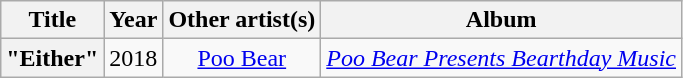<table class="wikitable plainrowheaders" style="text-align:center;" border="1">
<tr>
<th scope="col">Title</th>
<th scope="col">Year</th>
<th scope="col">Other artist(s)</th>
<th scope="col">Album</th>
</tr>
<tr>
<th scope="row">"Either"</th>
<td>2018</td>
<td><a href='#'>Poo Bear</a></td>
<td><em><a href='#'>Poo Bear Presents Bearthday Music</a></em></td>
</tr>
</table>
